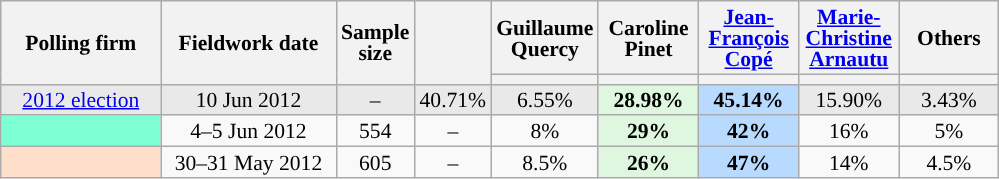<table class="wikitable sortable" style="text-align:center;font-size:90%;line-height:14px;">
<tr style="height:40px;">
<th style="width:100px;" rowspan="2">Polling firm</th>
<th style="width:110px;" rowspan="2">Fieldwork date</th>
<th style="width:35px;" rowspan="2">Sample<br>size</th>
<th style="width:30px;" rowspan="2"></th>
<th class="unsortable" style="width:60px;">Guillaume Quercy<br></th>
<th class="unsortable" style="width:60px;">Caroline Pinet<br></th>
<th class="unsortable" style="width:60px;"><a href='#'>Jean-François Copé</a><br></th>
<th class="unsortable" style="width:60px;"><a href='#'>Marie-Christine Arnautu</a><br></th>
<th class="unsortable" style="width:60px;">Others</th>
</tr>
<tr>
<th style="background:"></th>
<th style="background:"></th>
<th style="background:"></th>
<th style="background:"></th>
<th style="background:"></th>
</tr>
<tr style="background:#E9E9E9;">
<td><a href='#'>2012 election</a></td>
<td data-sort-value="2012-06-10">10 Jun 2012</td>
<td>–</td>
<td>40.71%</td>
<td>6.55%</td>
<td style="background:#DEF7DE;"><strong>28.98%</strong></td>
<td style="background:#B9DAFF;"><strong>45.14%</strong></td>
<td>15.90%</td>
<td>3.43%</td>
</tr>
<tr>
<td style="background:aquamarine;"></td>
<td data-sort-value="2012-06-05">4–5 Jun 2012</td>
<td>554</td>
<td>–</td>
<td>8%</td>
<td style="background:#DEF7DE;"><strong>29%</strong></td>
<td style="background:#B9DAFF;"><strong>42%</strong></td>
<td>16%</td>
<td>5%</td>
</tr>
<tr>
<td style="background:#FFDFCC;"></td>
<td data-sort-value="2012-05-31">30–31 May 2012</td>
<td>605</td>
<td>–</td>
<td>8.5%</td>
<td style="background:#DEF7DE;"><strong>26%</strong></td>
<td style="background:#B9DAFF;"><strong>47%</strong></td>
<td>14%</td>
<td>4.5%</td>
</tr>
</table>
